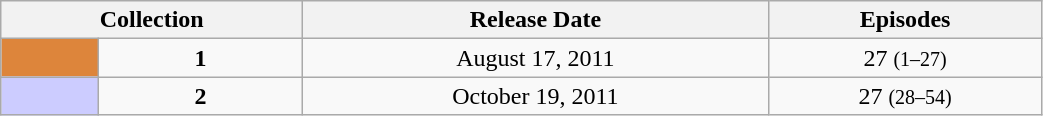<table class="wikitable" style="text-align: center; width: 55%;">
<tr>
<th colspan="2">Collection</th>
<th>Release Date</th>
<th>Episodes</th>
</tr>
<tr>
<td style="background: #DD853B;"></td>
<td><strong>1</strong></td>
<td>August 17, 2011</td>
<td>27 <small>(1–27)</small></td>
</tr>
<tr>
<td style="background: #CCF;"></td>
<td><strong>2</strong></td>
<td>October 19, 2011</td>
<td>27 <small>(28–54)</small></td>
</tr>
</table>
